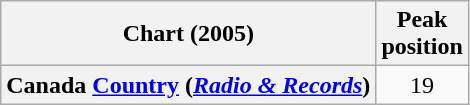<table class="wikitable sortable plainrowheaders" style="text-align:center">
<tr>
<th scope="col">Chart (2005)</th>
<th scope="col">Peak<br>position</th>
</tr>
<tr>
<th scope="row">Canada <a href='#'>Country</a> (<em><a href='#'>Radio & Records</a></em>)</th>
<td>19</td>
</tr>
</table>
